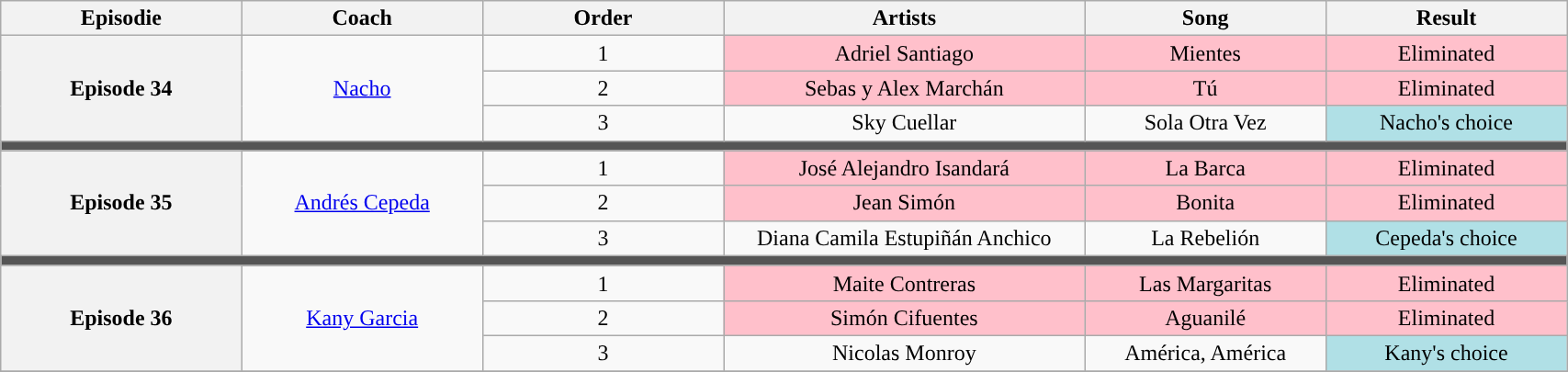<table class="wikitable" style="text-align:center; width:90%;">
<tr>
<th style="width:10%;">Episodie</th>
<th style="width:10%;">Coach</th>
<th style="width:10%;">Order</th>
<th style="width:15%;">Artists</th>
<th style="width:10%;">Song</th>
<th style="width:10%">Result</th>
</tr>
<tr>
<th rowspan="3">Episode 34<br></th>
<td rowspan="3"><a href='#'>Nacho</a></td>
<td>1</td>
<td style="background:pink">Adriel Santiago</td>
<td style="background:pink">Mientes</td>
<td style="background:pink">Eliminated</td>
</tr>
<tr>
<td>2</td>
<td style="background:pink">Sebas y Alex Marchán</td>
<td style="background:pink">Tú</td>
<td style="background:pink">Eliminated</td>
</tr>
<tr>
<td>3</td>
<td>Sky Cuellar</td>
<td>Sola Otra Vez</td>
<td style="background:#b0e0e6">Nacho's choice</td>
</tr>
<tr>
<td colspan="6" style="background:#555;"></td>
</tr>
<tr>
<th rowspan="3">Episode 35<br></th>
<td rowspan="3"><a href='#'>Andrés Cepeda</a></td>
<td>1</td>
<td style="background:pink">José Alejandro Isandará</td>
<td style="background:pink">La Barca</td>
<td style="background:pink">Eliminated</td>
</tr>
<tr>
<td>2</td>
<td style="background:pink">Jean Simón</td>
<td style="background:pink">Bonita</td>
<td style="background:pink">Eliminated</td>
</tr>
<tr>
<td>3</td>
<td>Diana Camila Estupiñán Anchico</td>
<td>La Rebelión</td>
<td style="background:#b0e0e6">Cepeda's choice</td>
</tr>
<tr>
<td colspan="6" style="background:#555;"></td>
</tr>
<tr>
<th rowspan="3">Episode 36<br></th>
<td rowspan="3"><a href='#'>Kany Garcia</a></td>
<td>1</td>
<td style="background:pink">Maite Contreras</td>
<td style="background:pink">Las Margaritas</td>
<td style="background:pink">Eliminated</td>
</tr>
<tr>
<td>2</td>
<td style="background:pink">Simón Cifuentes</td>
<td style="background:pink">Aguanilé</td>
<td style="background:pink">Eliminated</td>
</tr>
<tr>
<td>3</td>
<td>Nicolas Monroy</td>
<td>América, América</td>
<td style="background:#b0e0e6">Kany's choice</td>
</tr>
<tr>
</tr>
</table>
